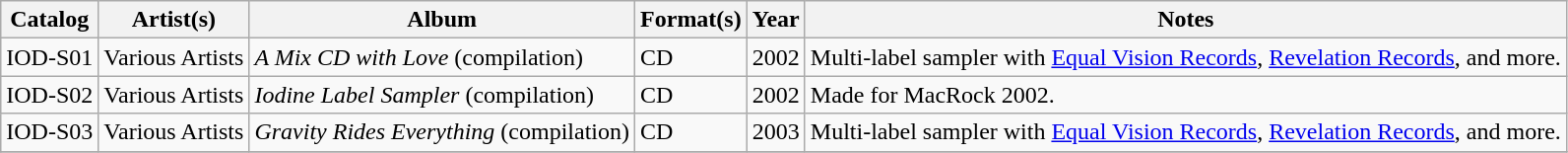<table class="wikitable">
<tr>
<th>Catalog</th>
<th>Artist(s)</th>
<th>Album</th>
<th>Format(s)</th>
<th>Year</th>
<th>Notes</th>
</tr>
<tr>
<td>IOD-S01</td>
<td>Various Artists</td>
<td><em>A Mix CD with Love</em> (compilation)</td>
<td>CD</td>
<td>2002</td>
<td>Multi-label sampler with <a href='#'>Equal Vision Records</a>, <a href='#'>Revelation Records</a>, and more.</td>
</tr>
<tr>
<td>IOD-S02</td>
<td>Various Artists</td>
<td><em>Iodine Label Sampler</em> (compilation)</td>
<td>CD</td>
<td>2002</td>
<td>Made for MacRock 2002.</td>
</tr>
<tr>
<td>IOD-S03</td>
<td>Various Artists</td>
<td><em>Gravity Rides Everything</em> (compilation)</td>
<td>CD</td>
<td>2003</td>
<td>Multi-label sampler with <a href='#'>Equal Vision Records</a>, <a href='#'>Revelation Records</a>, and more.</td>
</tr>
<tr>
</tr>
</table>
